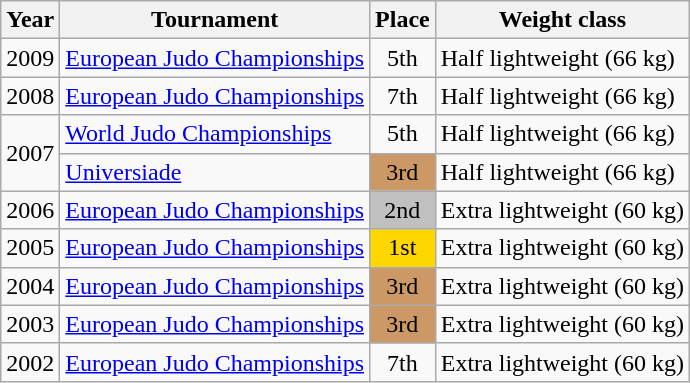<table class=wikitable>
<tr>
<th>Year</th>
<th>Tournament</th>
<th>Place</th>
<th>Weight class</th>
</tr>
<tr>
<td>2009</td>
<td><a href='#'>European Judo Championships</a></td>
<td align="center">5th</td>
<td>Half lightweight (66 kg)</td>
</tr>
<tr>
<td>2008</td>
<td><a href='#'>European Judo Championships</a></td>
<td align="center">7th</td>
<td>Half lightweight (66 kg)</td>
</tr>
<tr>
<td rowspan=2>2007</td>
<td><a href='#'>World Judo Championships</a></td>
<td align="center">5th</td>
<td>Half lightweight (66 kg)</td>
</tr>
<tr>
<td><a href='#'>Universiade</a></td>
<td bgcolor="cc9966" align="center">3rd</td>
<td>Half lightweight (66 kg)</td>
</tr>
<tr>
<td>2006</td>
<td><a href='#'>European Judo Championships</a></td>
<td bgcolor="silver" align="center">2nd</td>
<td>Extra lightweight (60 kg)</td>
</tr>
<tr>
<td>2005</td>
<td><a href='#'>European Judo Championships</a></td>
<td bgcolor="gold" align="center">1st</td>
<td>Extra lightweight (60 kg)</td>
</tr>
<tr>
<td>2004</td>
<td><a href='#'>European Judo Championships</a></td>
<td bgcolor="cc9966" align="center">3rd</td>
<td>Extra lightweight (60 kg)</td>
</tr>
<tr>
<td>2003</td>
<td><a href='#'>European Judo Championships</a></td>
<td bgcolor="cc9966" align="center">3rd</td>
<td>Extra lightweight (60 kg)</td>
</tr>
<tr>
<td>2002</td>
<td><a href='#'>European Judo Championships</a></td>
<td align="center">7th</td>
<td>Extra lightweight (60 kg)</td>
</tr>
</table>
